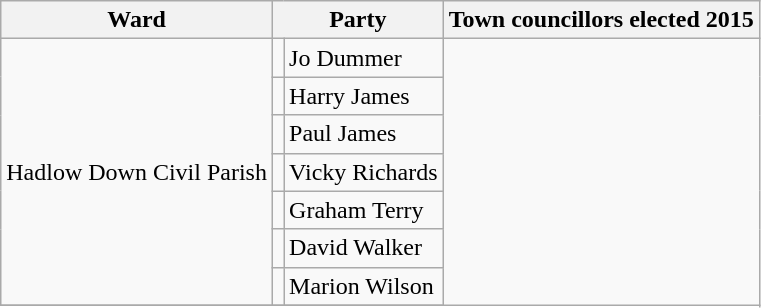<table class="wikitable">
<tr>
<th>Ward</th>
<th colspan=2>Party</th>
<th>Town councillors elected 2015</th>
</tr>
<tr>
<td rowspan="7">Hadlow Down Civil Parish</td>
<td></td>
<td>Jo Dummer</td>
</tr>
<tr>
<td></td>
<td>Harry James</td>
</tr>
<tr>
<td></td>
<td>Paul James</td>
</tr>
<tr>
<td></td>
<td>Vicky Richards</td>
</tr>
<tr>
<td></td>
<td>Graham Terry</td>
</tr>
<tr>
<td></td>
<td>David Walker</td>
</tr>
<tr>
<td></td>
<td>Marion Wilson</td>
</tr>
<tr>
</tr>
</table>
